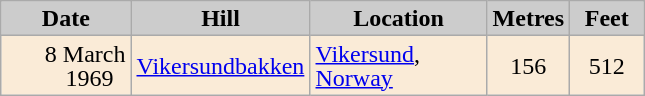<table class="wikitable sortable" style="text-align:left; line-height:16px; width:34%;">
<tr>
<th style="background-color: #ccc;" width="88">Date</th>
<th style="background-color: #ccc;" width="112">Hill</th>
<th style="background-color: #ccc;" width="120">Location</th>
<th style="background-color: #ccc;" width="45">Metres</th>
<th style="background-color: #ccc;" width="45">Feet</th>
</tr>
<tr bgcolor=#FAEBD7>
<td align=right>8 March 1969  </td>
<td><a href='#'>Vikersundbakken</a></td>
<td><a href='#'>Vikersund</a>, <a href='#'>Norway</a></td>
<td align=center>156</td>
<td align=center>512</td>
</tr>
</table>
